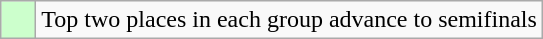<table class="wikitable">
<tr>
<td style="background:#cfc;">    </td>
<td>Top two places in each group advance to semifinals</td>
</tr>
</table>
